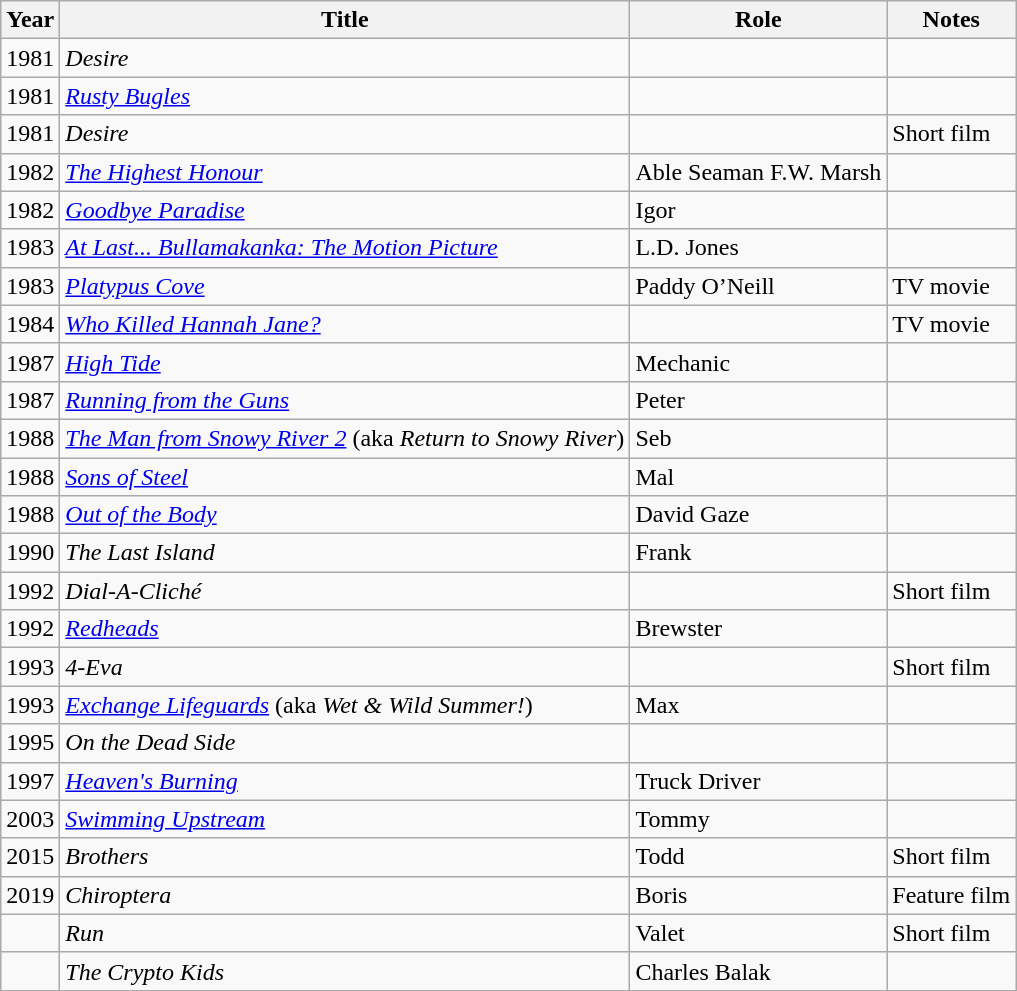<table class=wikitable>
<tr>
<th>Year</th>
<th>Title</th>
<th>Role</th>
<th>Notes</th>
</tr>
<tr>
<td>1981</td>
<td><em>Desire</em></td>
<td></td>
<td></td>
</tr>
<tr>
<td>1981</td>
<td><em><a href='#'>Rusty Bugles</a></em></td>
<td></td>
<td></td>
</tr>
<tr>
<td>1981</td>
<td><em>Desire</em></td>
<td></td>
<td>Short film</td>
</tr>
<tr>
<td>1982</td>
<td><em><a href='#'>The Highest Honour</a></em></td>
<td>Able Seaman F.W. Marsh</td>
<td></td>
</tr>
<tr>
<td>1982</td>
<td><em><a href='#'>Goodbye Paradise</a></em></td>
<td>Igor</td>
<td></td>
</tr>
<tr>
<td>1983</td>
<td><em><a href='#'>At Last... Bullamakanka: The Motion Picture</a></em></td>
<td>L.D. Jones</td>
<td></td>
</tr>
<tr>
<td>1983</td>
<td><em><a href='#'>Platypus Cove</a></em></td>
<td>Paddy O’Neill</td>
<td>TV movie</td>
</tr>
<tr>
<td>1984</td>
<td><em><a href='#'>Who Killed Hannah Jane?</a></em></td>
<td></td>
<td>TV movie</td>
</tr>
<tr>
<td>1987</td>
<td><em><a href='#'>High Tide</a></em></td>
<td>Mechanic</td>
<td></td>
</tr>
<tr>
<td>1987</td>
<td><em><a href='#'>Running from the Guns</a></em></td>
<td>Peter</td>
<td></td>
</tr>
<tr>
<td>1988</td>
<td><em><a href='#'>The Man from Snowy River 2</a></em> (aka <em>Return to Snowy River</em>)</td>
<td>Seb</td>
<td></td>
</tr>
<tr>
<td>1988</td>
<td><em><a href='#'>Sons of Steel</a></em></td>
<td>Mal</td>
<td></td>
</tr>
<tr>
<td>1988</td>
<td><em><a href='#'>Out of the Body</a></em></td>
<td>David Gaze</td>
<td></td>
</tr>
<tr>
<td>1990</td>
<td><em>The Last Island</em></td>
<td>Frank</td>
<td></td>
</tr>
<tr>
<td>1992</td>
<td><em>Dial-A-Cliché</em></td>
<td></td>
<td>Short film</td>
</tr>
<tr>
<td>1992</td>
<td><em><a href='#'>Redheads</a></em></td>
<td>Brewster</td>
<td></td>
</tr>
<tr>
<td>1993</td>
<td><em>4-Eva</em></td>
<td></td>
<td>Short film</td>
</tr>
<tr>
<td>1993</td>
<td><em><a href='#'>Exchange Lifeguards</a></em> (aka <em>Wet & Wild Summer!</em>)</td>
<td>Max</td>
<td></td>
</tr>
<tr>
<td>1995</td>
<td><em>On the Dead Side</em></td>
<td></td>
<td></td>
</tr>
<tr>
<td>1997</td>
<td><em><a href='#'>Heaven's Burning</a></em></td>
<td>Truck Driver</td>
<td></td>
</tr>
<tr>
<td>2003</td>
<td><em><a href='#'>Swimming Upstream</a></em></td>
<td>Tommy</td>
<td></td>
</tr>
<tr>
<td>2015</td>
<td><em>Brothers</em></td>
<td>Todd</td>
<td>Short film</td>
</tr>
<tr>
<td>2019</td>
<td><em>Chiroptera</em></td>
<td>Boris</td>
<td>Feature film</td>
</tr>
<tr>
<td></td>
<td><em>Run</em></td>
<td>Valet</td>
<td>Short film</td>
</tr>
<tr>
<td></td>
<td><em>The Crypto Kids</em></td>
<td>Charles Balak</td>
<td></td>
</tr>
</table>
